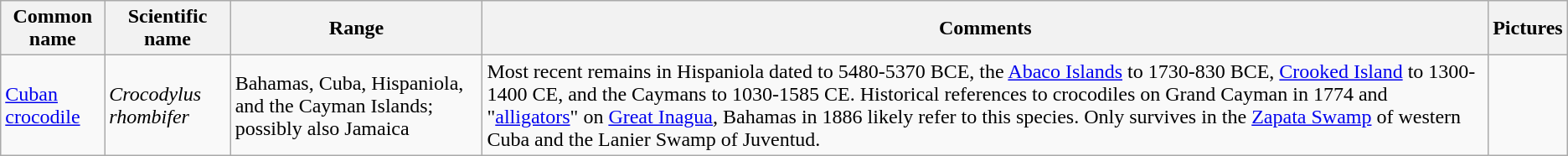<table class="wikitable sortable">
<tr>
<th>Common name</th>
<th>Scientific name</th>
<th>Range</th>
<th class="unsortable">Comments</th>
<th>Pictures</th>
</tr>
<tr>
<td><a href='#'>Cuban crocodile</a></td>
<td><em>Crocodylus rhombifer</em></td>
<td>Bahamas, Cuba, Hispaniola, and the Cayman Islands; possibly also Jamaica</td>
<td>Most recent remains in Hispaniola dated to 5480-5370 BCE, the <a href='#'>Abaco Islands</a> to 1730-830 BCE, <a href='#'>Crooked Island</a> to 1300-1400 CE, and the Caymans to 1030-1585 CE. Historical references to crocodiles on Grand Cayman in 1774 and "<a href='#'>alligators</a>" on <a href='#'>Great Inagua</a>, Bahamas in 1886 likely refer to this species. Only survives in the <a href='#'>Zapata Swamp</a> of western Cuba and the Lanier Swamp of Juventud.</td>
<td></td>
</tr>
</table>
